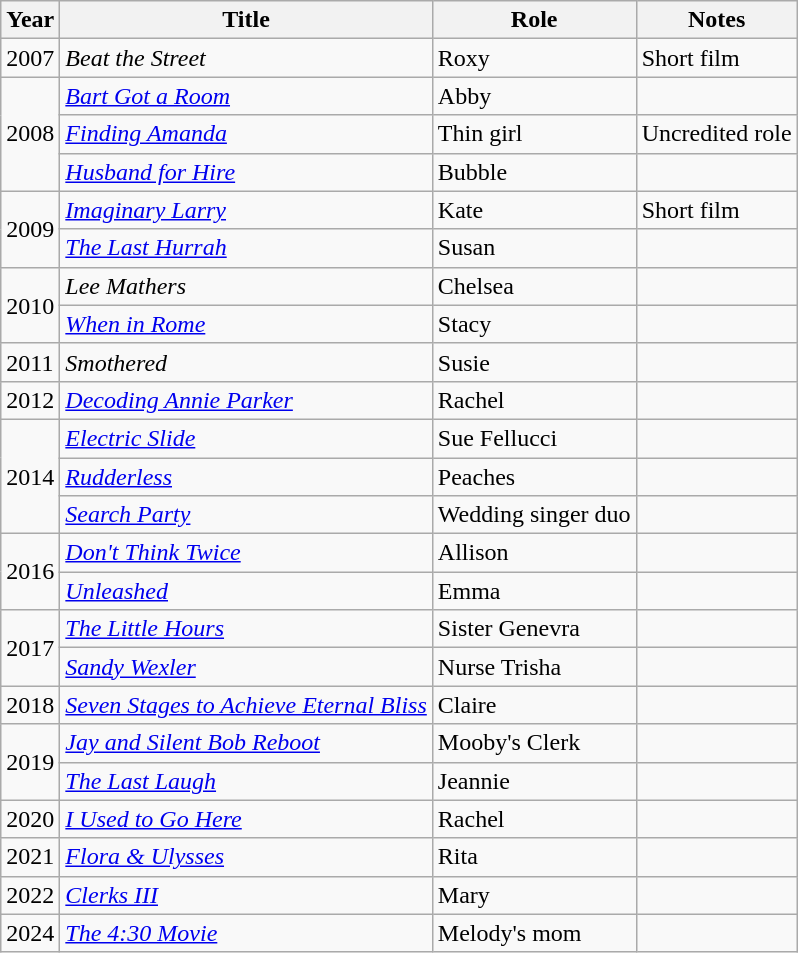<table class="wikitable sortable">
<tr>
<th>Year</th>
<th>Title</th>
<th>Role</th>
<th class="unsortable">Notes</th>
</tr>
<tr>
<td>2007</td>
<td><em>Beat the Street</em></td>
<td>Roxy</td>
<td>Short film</td>
</tr>
<tr>
<td rowspan="3">2008</td>
<td><em><a href='#'>Bart Got a Room</a></em></td>
<td>Abby</td>
<td></td>
</tr>
<tr>
<td><em><a href='#'>Finding Amanda</a></em></td>
<td>Thin girl</td>
<td>Uncredited role</td>
</tr>
<tr>
<td><em><a href='#'>Husband for Hire</a></em></td>
<td>Bubble</td>
<td></td>
</tr>
<tr>
<td rowspan="2">2009</td>
<td><em><a href='#'>Imaginary Larry</a></em></td>
<td>Kate</td>
<td>Short film</td>
</tr>
<tr>
<td data-sort-value="Last Hurrah, The"><em><a href='#'>The Last Hurrah</a></em></td>
<td>Susan</td>
<td></td>
</tr>
<tr>
<td rowspan="2">2010</td>
<td><em>Lee Mathers</em></td>
<td>Chelsea</td>
<td></td>
</tr>
<tr>
<td><em><a href='#'>When in Rome</a></em></td>
<td>Stacy</td>
<td></td>
</tr>
<tr>
<td>2011</td>
<td><em>Smothered</em></td>
<td>Susie</td>
<td></td>
</tr>
<tr>
<td>2012</td>
<td><em><a href='#'>Decoding Annie Parker</a></em></td>
<td>Rachel</td>
<td></td>
</tr>
<tr>
<td rowspan="3">2014</td>
<td><em><a href='#'>Electric Slide</a></em></td>
<td>Sue Fellucci</td>
<td></td>
</tr>
<tr>
<td><em><a href='#'>Rudderless</a></em></td>
<td>Peaches</td>
<td></td>
</tr>
<tr>
<td><em><a href='#'>Search Party</a></em></td>
<td>Wedding singer duo</td>
<td></td>
</tr>
<tr>
<td rowspan="2">2016</td>
<td><em><a href='#'>Don't Think Twice</a></em></td>
<td>Allison</td>
<td></td>
</tr>
<tr>
<td><em><a href='#'>Unleashed</a></em></td>
<td>Emma</td>
<td></td>
</tr>
<tr>
<td rowspan="2">2017</td>
<td data-sort-value="Little Hours, The"><em><a href='#'>The Little Hours</a></em></td>
<td>Sister Genevra</td>
<td></td>
</tr>
<tr>
<td><em><a href='#'>Sandy Wexler</a></em></td>
<td>Nurse Trisha</td>
<td></td>
</tr>
<tr>
<td>2018</td>
<td><em><a href='#'>Seven Stages to Achieve Eternal Bliss</a></em></td>
<td>Claire</td>
<td></td>
</tr>
<tr>
<td rowspan="2">2019</td>
<td><em><a href='#'>Jay and Silent Bob Reboot</a></em></td>
<td>Mooby's Clerk</td>
<td></td>
</tr>
<tr>
<td data-sort-value="Last Laugh, The"><em><a href='#'>The Last Laugh</a></em></td>
<td>Jeannie</td>
<td></td>
</tr>
<tr>
<td>2020</td>
<td><em><a href='#'>I Used to Go Here</a></em></td>
<td>Rachel</td>
<td></td>
</tr>
<tr>
<td>2021</td>
<td><em><a href='#'>Flora & Ulysses</a></em></td>
<td>Rita</td>
<td></td>
</tr>
<tr>
<td>2022</td>
<td><em><a href='#'>Clerks III</a></em></td>
<td>Mary</td>
<td></td>
</tr>
<tr>
<td>2024</td>
<td><em><a href='#'>The 4:30 Movie</a></em></td>
<td>Melody's mom</td>
<td></td>
</tr>
</table>
